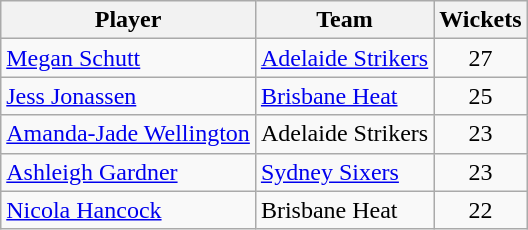<table class="wikitable" style="text-align: center;">
<tr>
<th>Player</th>
<th>Team</th>
<th>Wickets</th>
</tr>
<tr>
<td style="text-align:left"><a href='#'>Megan Schutt</a></td>
<td style="text-align:left"><a href='#'>Adelaide Strikers</a></td>
<td>27</td>
</tr>
<tr>
<td style="text-align:left"><a href='#'>Jess Jonassen</a></td>
<td style="text-align:left"><a href='#'>Brisbane Heat</a></td>
<td>25</td>
</tr>
<tr>
<td style="text-align:left"><a href='#'>Amanda-Jade Wellington</a></td>
<td style="text-align:left">Adelaide Strikers</td>
<td>23</td>
</tr>
<tr>
<td style="text-align:left"><a href='#'>Ashleigh Gardner</a></td>
<td style="text-align:left"><a href='#'>Sydney Sixers</a></td>
<td>23</td>
</tr>
<tr>
<td style="text-align:left"><a href='#'>Nicola Hancock</a></td>
<td style="text-align:left">Brisbane Heat</td>
<td>22</td>
</tr>
</table>
